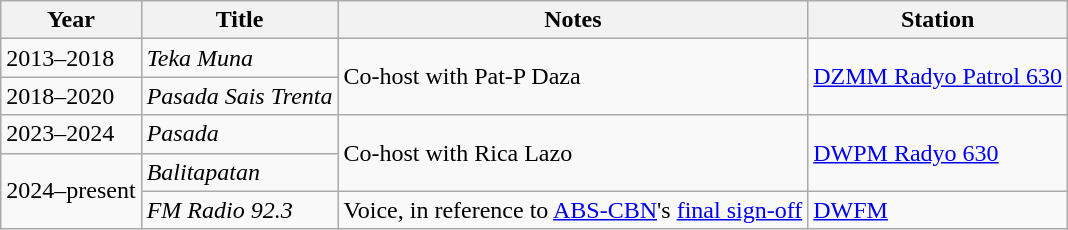<table class="wikitable">
<tr>
<th>Year</th>
<th>Title</th>
<th>Notes</th>
<th>Station</th>
</tr>
<tr>
<td>2013–2018</td>
<td><em>Teka Muna</em></td>
<td rowspan="2">Co-host with Pat-P Daza</td>
<td rowspan="2"><a href='#'>DZMM Radyo Patrol 630</a></td>
</tr>
<tr>
<td>2018–2020</td>
<td><em>Pasada Sais Trenta</em></td>
</tr>
<tr>
<td>2023–2024</td>
<td><em>Pasada</em></td>
<td rowspan="2">Co-host with Rica Lazo</td>
<td rowspan="2"><a href='#'>DWPM Radyo 630</a></td>
</tr>
<tr>
<td rowspan="2">2024–present</td>
<td><em>Balitapatan</em></td>
</tr>
<tr>
<td><em>FM Radio 92.3</em></td>
<td>Voice, in reference to <a href='#'>ABS-CBN</a>'s <a href='#'>final sign-off</a></td>
<td><a href='#'>DWFM</a></td>
</tr>
</table>
